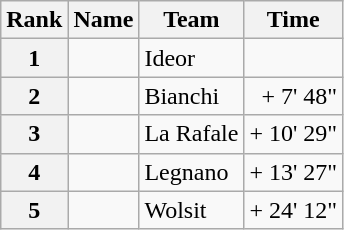<table class="wikitable">
<tr>
<th>Rank</th>
<th>Name</th>
<th>Team</th>
<th>Time</th>
</tr>
<tr>
<th style="text-align:center">1</th>
<td></td>
<td>Ideor</td>
<td align="right"></td>
</tr>
<tr>
<th style="text-align:center">2</th>
<td></td>
<td>Bianchi</td>
<td align="right">+ 7' 48"</td>
</tr>
<tr>
<th style="text-align:center">3</th>
<td></td>
<td>La Rafale</td>
<td align="right">+ 10' 29"</td>
</tr>
<tr>
<th style="text-align:center">4</th>
<td></td>
<td>Legnano</td>
<td align="right">+ 13' 27"</td>
</tr>
<tr>
<th style="text-align:center">5</th>
<td></td>
<td>Wolsit</td>
<td align="right">+ 24' 12"</td>
</tr>
</table>
